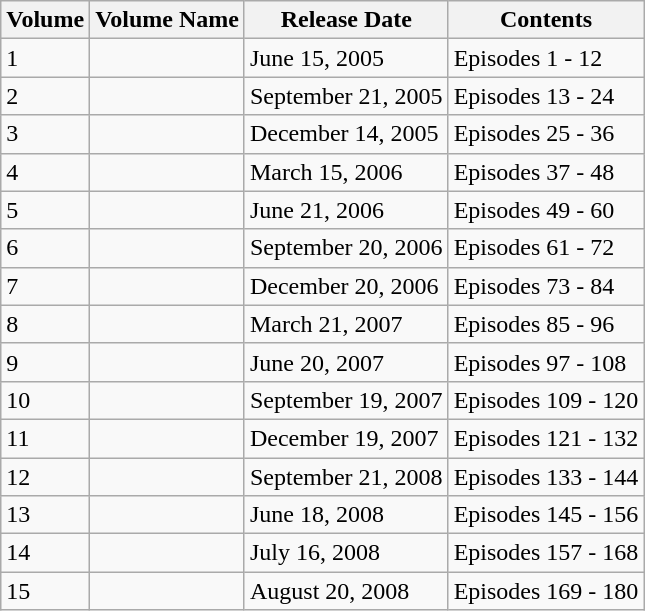<table class="wikitable">
<tr>
<th>Volume</th>
<th>Volume Name </th>
<th>Release Date </th>
<th>Contents</th>
</tr>
<tr>
<td>1</td>
<td></td>
<td>June 15, 2005</td>
<td>Episodes 1 - 12</td>
</tr>
<tr>
<td>2</td>
<td></td>
<td>September 21, 2005</td>
<td>Episodes 13 - 24</td>
</tr>
<tr>
<td>3</td>
<td></td>
<td>December 14, 2005</td>
<td>Episodes 25 - 36</td>
</tr>
<tr>
<td>4</td>
<td></td>
<td>March 15, 2006</td>
<td>Episodes 37 - 48</td>
</tr>
<tr>
<td>5</td>
<td></td>
<td>June 21, 2006</td>
<td>Episodes 49 - 60</td>
</tr>
<tr>
<td>6</td>
<td></td>
<td>September 20, 2006</td>
<td>Episodes 61 - 72</td>
</tr>
<tr>
<td>7</td>
<td></td>
<td>December 20, 2006</td>
<td>Episodes 73 - 84</td>
</tr>
<tr>
<td>8</td>
<td></td>
<td>March 21, 2007</td>
<td>Episodes 85 - 96</td>
</tr>
<tr>
<td>9</td>
<td></td>
<td>June 20, 2007</td>
<td>Episodes 97 - 108</td>
</tr>
<tr>
<td>10</td>
<td></td>
<td>September 19, 2007</td>
<td>Episodes 109 - 120</td>
</tr>
<tr>
<td>11</td>
<td></td>
<td>December 19, 2007</td>
<td>Episodes 121 - 132</td>
</tr>
<tr>
<td>12</td>
<td></td>
<td>September 21, 2008</td>
<td>Episodes 133 - 144</td>
</tr>
<tr>
<td>13</td>
<td></td>
<td>June 18, 2008</td>
<td>Episodes 145 - 156</td>
</tr>
<tr>
<td>14</td>
<td></td>
<td>July 16, 2008</td>
<td>Episodes 157 - 168</td>
</tr>
<tr>
<td>15</td>
<td></td>
<td>August 20, 2008</td>
<td>Episodes 169 - 180</td>
</tr>
</table>
